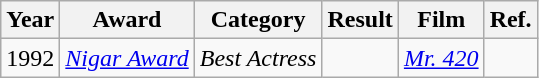<table class="wikitable">
<tr>
<th>Year</th>
<th>Award</th>
<th>Category</th>
<th>Result</th>
<th>Film</th>
<th>Ref.</th>
</tr>
<tr>
<td>1992</td>
<td><em><a href='#'>Nigar Award</a></em></td>
<td><em>Best Actress</em></td>
<td></td>
<td><em><a href='#'>Mr. 420</a></em></td>
<td></td>
</tr>
</table>
